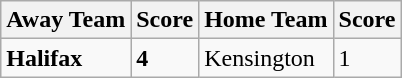<table class="wikitable">
<tr>
<th style= width=40%>Away Team</th>
<th>Score</th>
<th style= width=40%>Home Team</th>
<th>Score</th>
</tr>
<tr>
<td><strong>Halifax</strong></td>
<td><strong>4</strong></td>
<td>Kensington</td>
<td>1</td>
</tr>
</table>
